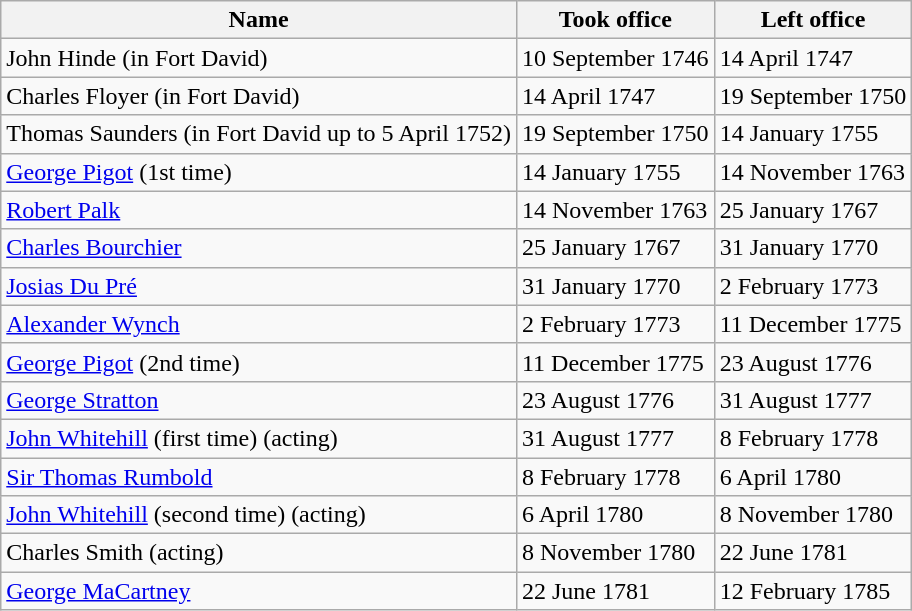<table class="wikitable">
<tr>
<th>Name</th>
<th>Took office</th>
<th>Left office</th>
</tr>
<tr>
<td>John Hinde (in Fort David)</td>
<td>10 September 1746</td>
<td>14 April 1747</td>
</tr>
<tr>
<td>Charles Floyer (in Fort David)</td>
<td>14 April 1747</td>
<td>19 September 1750</td>
</tr>
<tr>
<td>Thomas Saunders (in Fort David up to 5 April 1752)</td>
<td>19 September 1750</td>
<td>14 January 1755</td>
</tr>
<tr>
<td><a href='#'>George Pigot</a> (1st time)</td>
<td>14 January 1755</td>
<td>14 November 1763</td>
</tr>
<tr>
<td><a href='#'>Robert Palk</a></td>
<td>14 November 1763</td>
<td>25 January 1767</td>
</tr>
<tr>
<td><a href='#'>Charles Bourchier</a></td>
<td>25 January 1767</td>
<td>31 January 1770</td>
</tr>
<tr>
<td><a href='#'>Josias Du Pré</a></td>
<td>31 January 1770</td>
<td>2 February 1773</td>
</tr>
<tr>
<td><a href='#'>Alexander Wynch</a></td>
<td>2 February 1773</td>
<td>11 December 1775</td>
</tr>
<tr>
<td><a href='#'>George Pigot</a> (2nd time)</td>
<td>11 December 1775</td>
<td>23 August 1776</td>
</tr>
<tr>
<td><a href='#'>George Stratton</a></td>
<td>23 August 1776</td>
<td>31 August 1777</td>
</tr>
<tr>
<td><a href='#'>John Whitehill</a> (first time) (acting)</td>
<td>31 August 1777</td>
<td>8 February 1778</td>
</tr>
<tr>
<td><a href='#'>Sir Thomas Rumbold</a></td>
<td>8 February 1778</td>
<td>6 April 1780</td>
</tr>
<tr>
<td><a href='#'>John Whitehill</a> (second time) (acting)</td>
<td>6 April 1780</td>
<td>8 November 1780</td>
</tr>
<tr>
<td>Charles Smith (acting)</td>
<td>8 November 1780</td>
<td>22 June 1781</td>
</tr>
<tr>
<td><a href='#'>George MaCartney</a></td>
<td>22 June 1781</td>
<td>12 February 1785</td>
</tr>
</table>
